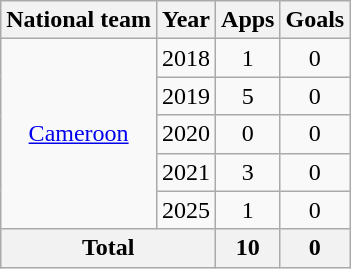<table class=wikitable style=text-align:center>
<tr>
<th>National team</th>
<th>Year</th>
<th>Apps</th>
<th>Goals</th>
</tr>
<tr>
<td rowspan="5"><a href='#'>Cameroon</a></td>
<td>2018</td>
<td>1</td>
<td>0</td>
</tr>
<tr>
<td>2019</td>
<td>5</td>
<td>0</td>
</tr>
<tr>
<td>2020</td>
<td>0</td>
<td>0</td>
</tr>
<tr>
<td>2021</td>
<td>3</td>
<td>0</td>
</tr>
<tr>
<td>2025</td>
<td>1</td>
<td>0</td>
</tr>
<tr>
<th colspan="2">Total</th>
<th>10</th>
<th>0</th>
</tr>
</table>
